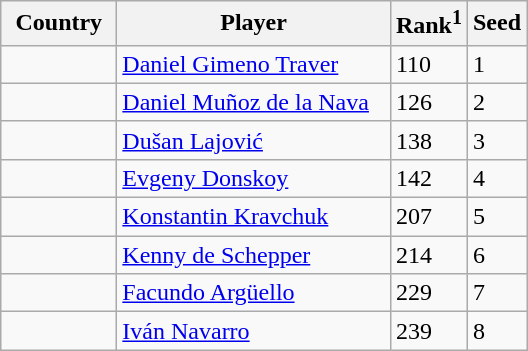<table class="sortable wikitable">
<tr>
<th width="70">Country</th>
<th width="175">Player</th>
<th>Rank<sup>1</sup></th>
<th>Seed</th>
</tr>
<tr>
<td></td>
<td><a href='#'>Daniel Gimeno Traver</a></td>
<td>110</td>
<td>1</td>
</tr>
<tr>
<td></td>
<td><a href='#'>Daniel Muñoz de la Nava</a></td>
<td>126</td>
<td>2</td>
</tr>
<tr>
<td></td>
<td><a href='#'>Dušan Lajović</a></td>
<td>138</td>
<td>3</td>
</tr>
<tr>
<td></td>
<td><a href='#'>Evgeny Donskoy</a></td>
<td>142</td>
<td>4</td>
</tr>
<tr>
<td></td>
<td><a href='#'>Konstantin Kravchuk</a></td>
<td>207</td>
<td>5</td>
</tr>
<tr>
<td></td>
<td><a href='#'>Kenny de Schepper</a></td>
<td>214</td>
<td>6</td>
</tr>
<tr>
<td></td>
<td><a href='#'>Facundo Argüello</a></td>
<td>229</td>
<td>7</td>
</tr>
<tr>
<td></td>
<td><a href='#'>Iván Navarro</a></td>
<td>239</td>
<td>8</td>
</tr>
</table>
